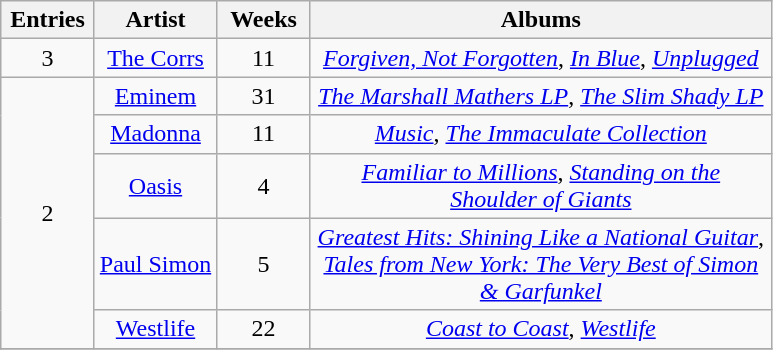<table class="wikitable sortable" style="text-align: center;">
<tr>
<th scope="col" style="width:55px;" data-sort-type="number">Entries</th>
<th scope="col" style="text-align:center;">Artist</th>
<th scope="col" style="width:55px;" data-sort-type="number">Weeks</th>
<th scope="col" style="width:300px;">Albums</th>
</tr>
<tr>
<td>3</td>
<td><a href='#'>The Corrs</a></td>
<td>11</td>
<td><em><a href='#'>Forgiven, Not Forgotten</a></em>, <em><a href='#'>In Blue</a></em>, <em><a href='#'>Unplugged</a></em></td>
</tr>
<tr>
<td rowspan="5">2</td>
<td><a href='#'>Eminem</a></td>
<td>31</td>
<td><em><a href='#'>The Marshall Mathers LP</a></em>, <em><a href='#'>The Slim Shady LP</a></em></td>
</tr>
<tr>
<td><a href='#'>Madonna</a></td>
<td>11</td>
<td><em><a href='#'>Music</a></em>, <em><a href='#'>The Immaculate Collection</a></em></td>
</tr>
<tr>
<td><a href='#'>Oasis</a></td>
<td>4</td>
<td><em><a href='#'>Familiar to Millions</a></em>, <em><a href='#'>Standing on the Shoulder of Giants</a></em></td>
</tr>
<tr>
<td><a href='#'>Paul Simon</a></td>
<td>5</td>
<td><em><a href='#'>Greatest Hits: Shining Like a National Guitar</a></em>, <em><a href='#'>Tales from New York: The Very Best of Simon & Garfunkel</a></em></td>
</tr>
<tr>
<td><a href='#'>Westlife</a></td>
<td>22</td>
<td><em><a href='#'>Coast to Coast</a></em>, <em><a href='#'>Westlife</a></em></td>
</tr>
<tr>
</tr>
</table>
